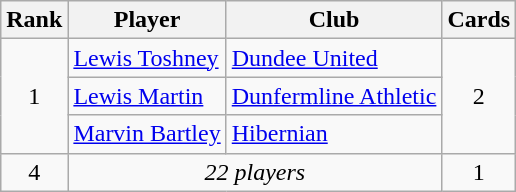<table class="wikitable" style="text-align:center">
<tr>
<th>Rank</th>
<th>Player</th>
<th>Club</th>
<th>Cards</th>
</tr>
<tr>
<td rowspan="3">1</td>
<td align="left"> <a href='#'>Lewis Toshney</a></td>
<td align="left"><a href='#'>Dundee United</a></td>
<td rowspan="3">2</td>
</tr>
<tr>
<td align="left"> <a href='#'>Lewis Martin</a></td>
<td align="left"><a href='#'>Dunfermline Athletic</a></td>
</tr>
<tr>
<td align="left"> <a href='#'>Marvin Bartley</a></td>
<td align="left"><a href='#'>Hibernian</a></td>
</tr>
<tr>
<td>4</td>
<td colspan="2"><em>22 players</em></td>
<td>1</td>
</tr>
</table>
